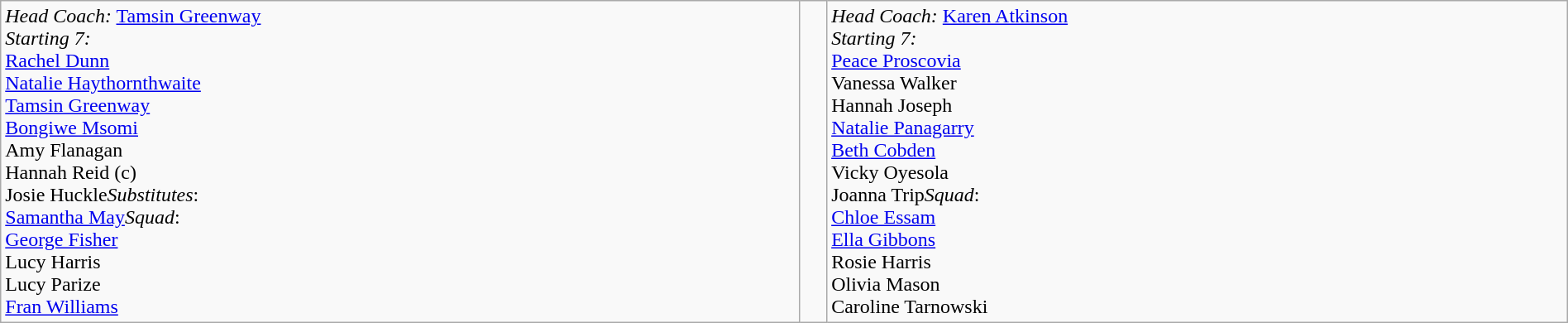<table border=0 class="wikitable" width=100%>
<tr>
<td valign=top><em>Head Coach:</em> <a href='#'>Tamsin Greenway</a><br><em>Starting 7:</em><br> <a href='#'>Rachel Dunn</a><br> <a href='#'>Natalie Haythornthwaite</a><br> <a href='#'>Tamsin Greenway</a> <br> <a href='#'>Bongiwe Msomi</a><br> Amy Flanagan<br> Hannah Reid (c)<br> Josie Huckle<em>Substitutes</em>:<br> <a href='#'>Samantha May</a><em>Squad</em>:<br> <a href='#'>George Fisher</a><br> Lucy Harris <br> Lucy Parize<br> <a href='#'>Fran Williams</a></td>
<td valign=middle align=center><br></td>
<td valign=top><em>Head Coach:</em> <a href='#'>Karen Atkinson</a><br><em>Starting 7:</em><br> <a href='#'>Peace Proscovia</a><br> Vanessa Walker<br> Hannah Joseph<br> <a href='#'>Natalie Panagarry</a><br> <a href='#'>Beth Cobden</a><br> Vicky Oyesola<br> Joanna Trip<em>Squad</em>:<br> <a href='#'>Chloe Essam</a><br> <a href='#'>Ella Gibbons</a><br> Rosie Harris<br> Olivia Mason<br> Caroline Tarnowski</td>
</tr>
</table>
